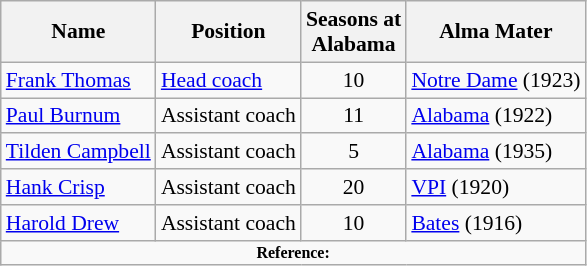<table class="wikitable" border="1" style="font-size:90%;">
<tr>
<th>Name</th>
<th>Position</th>
<th>Seasons at<br>Alabama</th>
<th>Alma Mater</th>
</tr>
<tr>
<td><a href='#'>Frank Thomas</a></td>
<td><a href='#'>Head coach</a></td>
<td align=center>10</td>
<td><a href='#'>Notre Dame</a> (1923)</td>
</tr>
<tr>
<td><a href='#'>Paul Burnum</a></td>
<td>Assistant coach</td>
<td align=center>11</td>
<td><a href='#'>Alabama</a> (1922)</td>
</tr>
<tr>
<td><a href='#'>Tilden Campbell</a></td>
<td>Assistant coach</td>
<td align=center>5</td>
<td><a href='#'>Alabama</a> (1935)</td>
</tr>
<tr>
<td><a href='#'>Hank Crisp</a></td>
<td>Assistant coach</td>
<td align=center>20</td>
<td><a href='#'>VPI</a> (1920)</td>
</tr>
<tr>
<td><a href='#'>Harold Drew</a></td>
<td>Assistant coach</td>
<td align=center>10</td>
<td><a href='#'>Bates</a> (1916)</td>
</tr>
<tr>
<td colspan="4" style="font-size: 8pt" align="center"><strong>Reference:</strong></td>
</tr>
</table>
